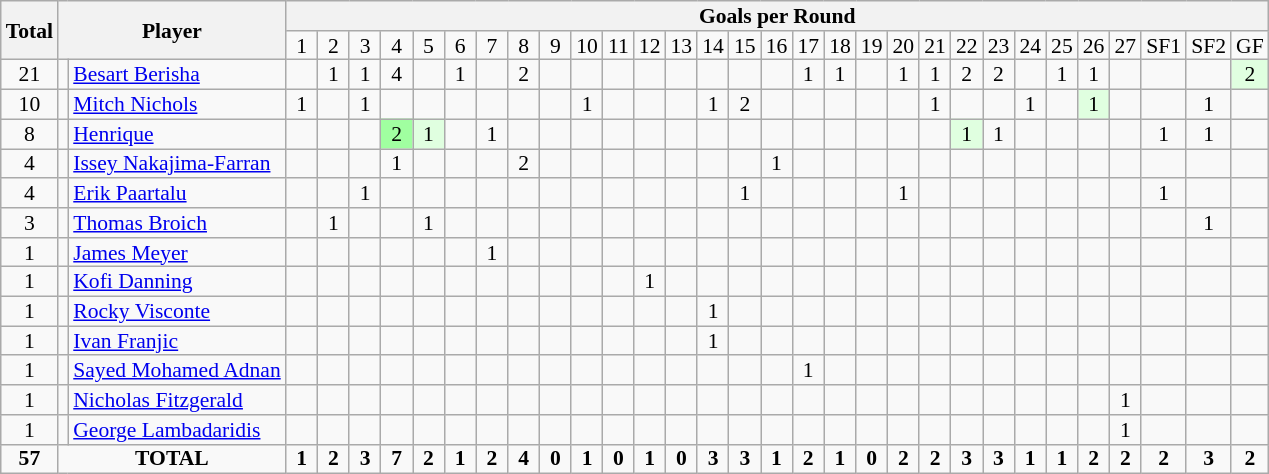<table class="wikitable" style="text-align:center; line-height: 90%; font-size:90%;">
<tr>
<th rowspan="2">Total</th>
<th rowspan="2" colspan="2">Player</th>
<th colspan="34">Goals per Round</th>
</tr>
<tr>
<td> 1 </td>
<td> 2 </td>
<td> 3 </td>
<td> 4 </td>
<td> 5 </td>
<td> 6 </td>
<td> 7 </td>
<td> 8 </td>
<td> 9 </td>
<td>10</td>
<td>11</td>
<td>12</td>
<td>13</td>
<td>14</td>
<td>15</td>
<td>16</td>
<td>17</td>
<td>18</td>
<td>19</td>
<td>20</td>
<td>21</td>
<td>22</td>
<td>23</td>
<td>24</td>
<td>25</td>
<td>26</td>
<td>27</td>
<td>SF1</td>
<td>SF2</td>
<td>GF</td>
</tr>
<tr>
<td>21</td>
<td></td>
<td style="text-align:left;"><a href='#'>Besart Berisha</a></td>
<td></td>
<td>1</td>
<td>1</td>
<td>4</td>
<td></td>
<td>1</td>
<td></td>
<td>2</td>
<td></td>
<td></td>
<td></td>
<td></td>
<td></td>
<td></td>
<td></td>
<td></td>
<td>1</td>
<td>1</td>
<td></td>
<td>1</td>
<td>1</td>
<td>2</td>
<td>2</td>
<td></td>
<td>1</td>
<td>1</td>
<td></td>
<td></td>
<td></td>
<td style="background:#e0ffe0;">2</td>
</tr>
<tr>
<td>10</td>
<td></td>
<td style="text-align:left;"><a href='#'>Mitch Nichols</a></td>
<td>1</td>
<td></td>
<td>1</td>
<td></td>
<td></td>
<td></td>
<td></td>
<td></td>
<td></td>
<td>1</td>
<td></td>
<td></td>
<td></td>
<td>1</td>
<td>2</td>
<td></td>
<td></td>
<td></td>
<td></td>
<td></td>
<td>1</td>
<td></td>
<td></td>
<td>1</td>
<td></td>
<td style="background:#e0ffe0;">1</td>
<td></td>
<td></td>
<td>1</td>
<td></td>
</tr>
<tr>
<td>8</td>
<td></td>
<td style="text-align:left;"><a href='#'>Henrique</a></td>
<td></td>
<td></td>
<td></td>
<td style="background:#a0ffa0;">2</td>
<td style="background:#e0ffe0;">1</td>
<td></td>
<td>1</td>
<td></td>
<td></td>
<td></td>
<td></td>
<td></td>
<td></td>
<td></td>
<td></td>
<td></td>
<td></td>
<td></td>
<td></td>
<td></td>
<td></td>
<td style="background:#e0ffe0;">1</td>
<td>1</td>
<td></td>
<td></td>
<td></td>
<td></td>
<td>1</td>
<td>1</td>
<td></td>
</tr>
<tr>
<td>4</td>
<td></td>
<td style="text-align:left;"><a href='#'>Issey Nakajima-Farran</a></td>
<td></td>
<td></td>
<td></td>
<td>1</td>
<td></td>
<td></td>
<td></td>
<td>2</td>
<td></td>
<td></td>
<td></td>
<td></td>
<td></td>
<td></td>
<td></td>
<td>1</td>
<td></td>
<td></td>
<td></td>
<td></td>
<td></td>
<td></td>
<td></td>
<td></td>
<td></td>
<td></td>
<td></td>
<td></td>
<td></td>
<td></td>
</tr>
<tr>
<td>4</td>
<td></td>
<td style="text-align:left;"><a href='#'>Erik Paartalu</a></td>
<td></td>
<td></td>
<td>1</td>
<td></td>
<td></td>
<td></td>
<td></td>
<td></td>
<td></td>
<td></td>
<td></td>
<td></td>
<td></td>
<td></td>
<td>1</td>
<td></td>
<td></td>
<td></td>
<td></td>
<td>1</td>
<td></td>
<td></td>
<td></td>
<td></td>
<td></td>
<td></td>
<td></td>
<td>1</td>
<td></td>
<td></td>
</tr>
<tr>
<td>3</td>
<td></td>
<td style="text-align:left;"><a href='#'>Thomas Broich</a></td>
<td></td>
<td>1</td>
<td></td>
<td></td>
<td>1</td>
<td></td>
<td></td>
<td></td>
<td></td>
<td></td>
<td></td>
<td></td>
<td></td>
<td></td>
<td></td>
<td></td>
<td></td>
<td></td>
<td></td>
<td></td>
<td></td>
<td></td>
<td></td>
<td></td>
<td></td>
<td></td>
<td></td>
<td></td>
<td>1</td>
<td></td>
</tr>
<tr>
<td>1</td>
<td></td>
<td style="text-align:left;"><a href='#'>James Meyer</a></td>
<td></td>
<td></td>
<td></td>
<td></td>
<td></td>
<td></td>
<td>1</td>
<td></td>
<td></td>
<td></td>
<td></td>
<td></td>
<td></td>
<td></td>
<td></td>
<td></td>
<td></td>
<td></td>
<td></td>
<td></td>
<td></td>
<td></td>
<td></td>
<td></td>
<td></td>
<td></td>
<td></td>
<td></td>
<td></td>
<td></td>
</tr>
<tr>
<td>1</td>
<td></td>
<td style="text-align:left;"><a href='#'>Kofi Danning</a></td>
<td></td>
<td></td>
<td></td>
<td></td>
<td></td>
<td></td>
<td></td>
<td></td>
<td></td>
<td></td>
<td></td>
<td>1</td>
<td></td>
<td></td>
<td></td>
<td></td>
<td></td>
<td></td>
<td></td>
<td></td>
<td></td>
<td></td>
<td></td>
<td></td>
<td></td>
<td></td>
<td></td>
<td></td>
<td></td>
<td></td>
</tr>
<tr>
<td>1</td>
<td></td>
<td style="text-align:left;"><a href='#'>Rocky Visconte</a></td>
<td></td>
<td></td>
<td></td>
<td></td>
<td></td>
<td></td>
<td></td>
<td></td>
<td></td>
<td></td>
<td></td>
<td></td>
<td></td>
<td>1</td>
<td></td>
<td></td>
<td></td>
<td></td>
<td></td>
<td></td>
<td></td>
<td></td>
<td></td>
<td></td>
<td></td>
<td></td>
<td></td>
<td></td>
<td></td>
<td></td>
</tr>
<tr>
<td>1</td>
<td></td>
<td style="text-align:left;"><a href='#'>Ivan Franjic</a></td>
<td></td>
<td></td>
<td></td>
<td></td>
<td></td>
<td></td>
<td></td>
<td></td>
<td></td>
<td></td>
<td></td>
<td></td>
<td></td>
<td>1</td>
<td></td>
<td></td>
<td></td>
<td></td>
<td></td>
<td></td>
<td></td>
<td></td>
<td></td>
<td></td>
<td></td>
<td></td>
<td></td>
<td></td>
<td></td>
<td></td>
</tr>
<tr>
<td>1</td>
<td></td>
<td style="text-align:left;"><a href='#'>Sayed Mohamed Adnan</a></td>
<td></td>
<td></td>
<td></td>
<td></td>
<td></td>
<td></td>
<td></td>
<td></td>
<td></td>
<td></td>
<td></td>
<td></td>
<td></td>
<td></td>
<td></td>
<td></td>
<td>1</td>
<td></td>
<td></td>
<td></td>
<td></td>
<td></td>
<td></td>
<td></td>
<td></td>
<td></td>
<td></td>
<td></td>
<td></td>
<td></td>
</tr>
<tr>
<td>1</td>
<td></td>
<td style="text-align:left;"><a href='#'>Nicholas Fitzgerald</a></td>
<td></td>
<td></td>
<td></td>
<td></td>
<td></td>
<td></td>
<td></td>
<td></td>
<td></td>
<td></td>
<td></td>
<td></td>
<td></td>
<td></td>
<td></td>
<td></td>
<td></td>
<td></td>
<td></td>
<td></td>
<td></td>
<td></td>
<td></td>
<td></td>
<td></td>
<td></td>
<td>1</td>
<td></td>
<td></td>
<td></td>
</tr>
<tr>
<td>1</td>
<td></td>
<td style="text-align:left;"><a href='#'>George Lambadaridis</a></td>
<td></td>
<td></td>
<td></td>
<td></td>
<td></td>
<td></td>
<td></td>
<td></td>
<td></td>
<td></td>
<td></td>
<td></td>
<td></td>
<td></td>
<td></td>
<td></td>
<td></td>
<td></td>
<td></td>
<td></td>
<td></td>
<td></td>
<td></td>
<td></td>
<td></td>
<td></td>
<td>1</td>
<td></td>
<td></td>
<td></td>
</tr>
<tr>
<td><strong>57</strong></td>
<td style="text-align:center;" colspan="2"><strong>TOTAL</strong></td>
<td><strong>1</strong></td>
<td><strong>2</strong></td>
<td><strong>3</strong></td>
<td><strong>7</strong></td>
<td><strong>2</strong></td>
<td><strong>1</strong></td>
<td><strong>2</strong></td>
<td><strong>4</strong></td>
<td><strong>0</strong></td>
<td><strong>1</strong></td>
<td><strong>0</strong></td>
<td><strong>1</strong></td>
<td><strong>0</strong></td>
<td><strong>3</strong></td>
<td><strong>3</strong></td>
<td><strong>1</strong></td>
<td><strong>2</strong></td>
<td><strong>1</strong></td>
<td><strong>0</strong></td>
<td><strong>2</strong></td>
<td><strong>2</strong></td>
<td><strong>3</strong></td>
<td><strong>3</strong></td>
<td><strong>1</strong></td>
<td><strong>1</strong></td>
<td><strong>2</strong></td>
<td><strong>2</strong></td>
<td><strong>2</strong></td>
<td><strong>3</strong></td>
<td><strong>2</strong></td>
</tr>
</table>
